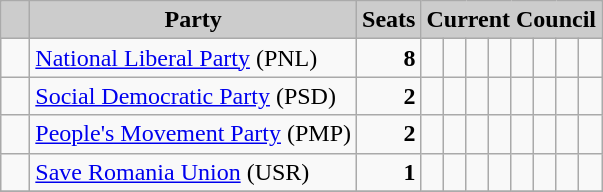<table class="wikitable">
<tr>
<th style="background:#ccc">   </th>
<th style="background:#ccc">Party</th>
<th style="background:#ccc">Seats</th>
<th style="background:#ccc" colspan="8">Current Council</th>
</tr>
<tr>
<td>  </td>
<td><a href='#'>National Liberal Party</a> (PNL)</td>
<td style="text-align: right"><strong>8</strong></td>
<td>  </td>
<td>  </td>
<td>  </td>
<td>  </td>
<td>  </td>
<td>  </td>
<td>  </td>
<td>  </td>
</tr>
<tr>
<td>  </td>
<td><a href='#'>Social Democratic Party</a> (PSD)</td>
<td style="text-align: right"><strong>2</strong></td>
<td>  </td>
<td>  </td>
<td> </td>
<td> </td>
<td> </td>
<td> </td>
<td> </td>
<td> </td>
</tr>
<tr>
<td>  </td>
<td><a href='#'>People's Movement Party</a> (PMP)</td>
<td style="text-align: right"><strong>2</strong></td>
<td>  </td>
<td>  </td>
<td> </td>
<td> </td>
<td> </td>
<td> </td>
<td> </td>
<td> </td>
</tr>
<tr>
<td>  </td>
<td><a href='#'>Save Romania Union</a> (USR)</td>
<td style="text-align: right"><strong>1</strong></td>
<td>  </td>
<td> </td>
<td> </td>
<td> </td>
<td> </td>
<td> </td>
<td> </td>
<td> </td>
</tr>
<tr>
</tr>
</table>
